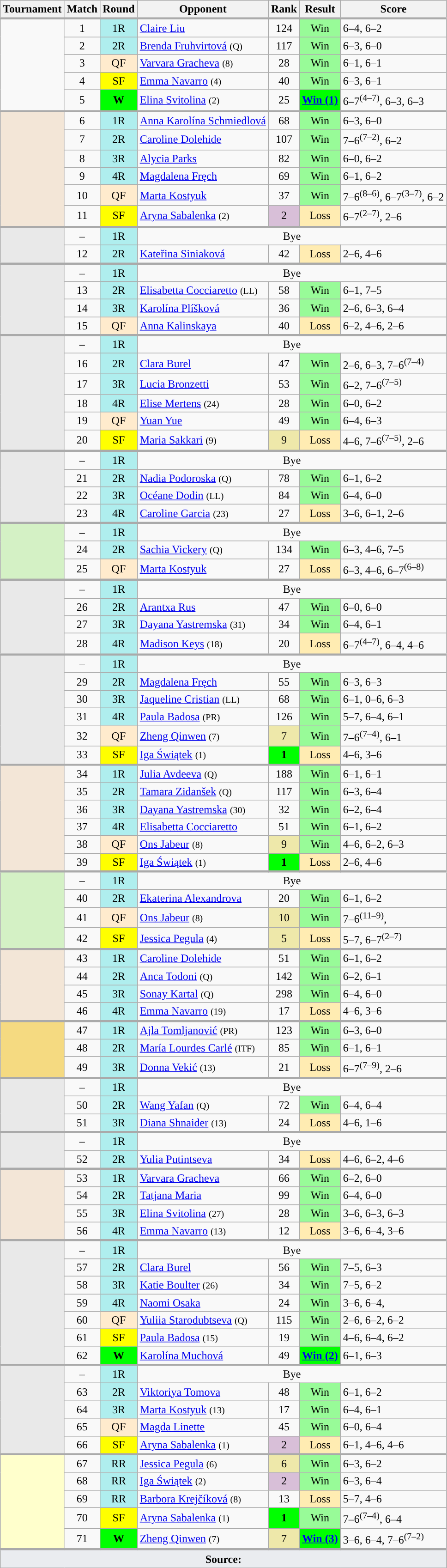<table class="wikitable">
<tr>
<th>Tournament</th>
<th>Match</th>
<th>Round</th>
<th>Opponent</th>
<th>Rank</th>
<th>Result</th>
<th>Score</th>
</tr>
<tr style="border-top:3px solid #aaaaaa">
<td rowspan="5" style="text-align:left"></td>
<td style="text-align:center">1</td>
<td style="text-align:center; background:#afeeee">1R</td>
<td> <a href='#'>Claire Liu</a></td>
<td style="text-align:center">124</td>
<td style="text-align:center; background:#98fb98">Win</td>
<td>6–4, 6–2</td>
</tr>
<tr>
<td style="text-align:center">2</td>
<td style="text-align:center; background:#afeeee">2R</td>
<td> <a href='#'>Brenda Fruhvirtová</a> <small>(Q)</small></td>
<td style="text-align:center">117</td>
<td style="text-align:center; background:#98fb98">Win</td>
<td>6–3, 6–0</td>
</tr>
<tr>
<td style="text-align:center">3</td>
<td style="text-align:center; background:#ffebcd">QF</td>
<td> <a href='#'>Varvara Gracheva</a> <small>(8)</small></td>
<td style="text-align:center">28</td>
<td style="text-align:center; background:#98fb98">Win</td>
<td>6–1, 6–1</td>
</tr>
<tr>
<td style="text-align:center">4</td>
<td style="text-align:center; background:yellow">SF</td>
<td> <a href='#'>Emma Navarro</a> <small>(4)</small></td>
<td style="text-align:center">40</td>
<td style="text-align:center; background:#98fb98">Win</td>
<td>6–3, 6–1</td>
</tr>
<tr>
<td style="text-align:center">5</td>
<td style="text-align:center; background:lime"><strong>W</strong></td>
<td> <a href='#'>Elina Svitolina</a> <small>(2)</small></td>
<td style="text-align:center;">25</td>
<td style="text-align:center; background:lime"><strong><a href='#'>Win (1)</a></strong></td>
<td>6–7<sup>(4–7)</sup>, 6–3, 6–3</td>
</tr>
<tr style="border-top:3px solid #aaaaaa">
<td rowspan="6" style="background:#f3e6d7; text-align:left"></td>
<td style="text-align:center">6</td>
<td style="text-align:center; background:#afeeee">1R</td>
<td> <a href='#'>Anna Karolína Schmiedlová</a></td>
<td style="text-align:center">68</td>
<td style="text-align:center; background:#98fb98">Win</td>
<td>6–3, 6–0</td>
</tr>
<tr>
<td style="text-align:center">7</td>
<td style="text-align:center; background:#afeeee">2R</td>
<td> <a href='#'>Caroline Dolehide</a></td>
<td style="text-align:center">107</td>
<td style="text-align:center; background:#98fb98">Win</td>
<td>7–6<sup>(7–2)</sup>, 6–2</td>
</tr>
<tr>
<td style="text-align:center">8</td>
<td style="text-align:center; background:#afeeee">3R</td>
<td> <a href='#'>Alycia Parks</a></td>
<td style="text-align:center">82</td>
<td style="text-align:center; background:#98fb98">Win</td>
<td>6–0, 6–2</td>
</tr>
<tr>
<td style="text-align:center">9</td>
<td style="text-align:center; background:#afeeee">4R</td>
<td> <a href='#'>Magdalena Fręch</a></td>
<td style="text-align:center">69</td>
<td style="text-align:center; background:#98fb98">Win</td>
<td>6–1, 6–2</td>
</tr>
<tr>
<td style="text-align:center">10</td>
<td style="text-align:center; background:#ffebcd">QF</td>
<td> <a href='#'>Marta Kostyuk</a></td>
<td style="text-align:center">37</td>
<td style="text-align:center; background:#98fb98">Win</td>
<td>7–6<sup>(8–6)</sup>, 6–7<sup>(3–7)</sup>, 6–2</td>
</tr>
<tr>
<td style="text-align:center">11</td>
<td style="text-align:center; background:yellow">SF</td>
<td> <a href='#'>Aryna Sabalenka</a> <small>(2)</small></td>
<td style="text-align:center; background:thistle">2</td>
<td style="text-align:center; background:#ffecb2">Loss</td>
<td>6–7<sup>(2–7)</sup>, 2–6</td>
</tr>
<tr style="border-top:3px solid #aaaaaa">
<td rowspan="2" style="background:#e9e9e9; text-align:left"></td>
<td style="text-align:center">–</td>
<td style="text-align:center; background:#afeeee">1R</td>
<td colspan="4" style="text-align:center">Bye</td>
</tr>
<tr>
<td style="text-align:center">12</td>
<td style="text-align:center; background:#afeeee">2R</td>
<td> <a href='#'>Kateřina Siniaková</a></td>
<td style="text-align:center">42</td>
<td style="text-align:center; background:#ffecb2">Loss</td>
<td>2–6, 4–6</td>
</tr>
<tr style="border-top:3px solid #aaaaaa">
<td rowspan="4" style="background:#e9e9e9; text-align:left"></td>
<td style="text-align:center">–</td>
<td style="text-align:center; background:#afeeee">1R</td>
<td colspan="4" style="text-align:center">Bye</td>
</tr>
<tr>
<td style="text-align:center">13</td>
<td style="text-align:center; background:#afeeee">2R</td>
<td> <a href='#'>Elisabetta Cocciaretto</a> <small>(LL)</small></td>
<td style="text-align:center">58</td>
<td style="text-align:center; background:#98fb98">Win</td>
<td>6–1, 7–5</td>
</tr>
<tr>
<td style="text-align:center">14</td>
<td style="text-align:center; background:#afeeee">3R</td>
<td> <a href='#'>Karolína Plíšková</a></td>
<td style="text-align:center">36</td>
<td style="text-align:center; background:#98fb98">Win</td>
<td>2–6, 6–3, 6–4</td>
</tr>
<tr>
<td style="text-align:center">15</td>
<td style="text-align:center; background:#ffebcd">QF</td>
<td> <a href='#'>Anna Kalinskaya</a></td>
<td style="text-align:center">40</td>
<td style="text-align:center; background:#ffecb2">Loss</td>
<td>6–2, 4–6, 2–6</td>
</tr>
<tr style="border-top:3px solid #aaaaaa">
<td rowspan="6" style="background:#e9e9e9; text-align:left"></td>
<td style="text-align:center">–</td>
<td style="text-align:center; background:#afeeee">1R</td>
<td colspan="4" style="text-align:center">Bye</td>
</tr>
<tr>
<td style="text-align:center">16</td>
<td style="text-align:center; background:#afeeee">2R</td>
<td> <a href='#'>Clara Burel</a></td>
<td style="text-align:center">47</td>
<td style="text-align:center; background:#98fb98">Win</td>
<td>2–6, 6–3, 7–6<sup>(7–4)</sup></td>
</tr>
<tr>
<td style="text-align:center">17</td>
<td style="text-align:center; background:#afeeee">3R</td>
<td> <a href='#'>Lucia Bronzetti</a></td>
<td style="text-align:center">53</td>
<td style="text-align:center; background:#98fb98">Win</td>
<td>6–2, 7–6<sup>(7–5)</sup></td>
</tr>
<tr>
<td style="text-align:center">18</td>
<td style="text-align:center; background:#afeeee">4R</td>
<td> <a href='#'>Elise Mertens</a> <small>(24)</small></td>
<td style="text-align:center">28</td>
<td style="text-align:center; background:#98fb98">Win</td>
<td>6–0, 6–2</td>
</tr>
<tr>
<td style="text-align:center">19</td>
<td style="text-align:center; background:#ffebcd">QF</td>
<td> <a href='#'>Yuan Yue</a></td>
<td style="text-align:center">49</td>
<td style="text-align:center; background:#98fb98">Win</td>
<td>6–4, 6–3</td>
</tr>
<tr>
<td style="text-align:center">20</td>
<td style="text-align:center; background:yellow">SF</td>
<td> <a href='#'>Maria Sakkari</a> <small>(9)</small></td>
<td style="text-align:center; background:#eee8aa">9</td>
<td style="text-align:center; background:#ffecb2">Loss</td>
<td>4–6, 7–6<sup>(7–5)</sup>, 2–6</td>
</tr>
<tr style="border-top:3px solid #aaaaaa">
<td rowspan="4" style="background:#e9e9e9; text-align:left"></td>
<td style="text-align:center">–</td>
<td style="text-align:center; background:#afeeee">1R</td>
<td colspan="4" style="text-align:center">Bye</td>
</tr>
<tr>
<td style="text-align:center">21</td>
<td style="text-align:center; background:#afeeee">2R</td>
<td> <a href='#'>Nadia Podoroska</a> <small>(Q)</small></td>
<td style="text-align:center">78</td>
<td style="text-align:center; background:#98fb98">Win</td>
<td>6–1, 6–2</td>
</tr>
<tr>
<td style="text-align:center">22</td>
<td style="text-align:center; background:#afeeee">3R</td>
<td> <a href='#'>Océane Dodin</a> <small>(LL)</small></td>
<td style="text-align:center">84</td>
<td style="text-align:center; background:#98fb98">Win</td>
<td>6–4, 6–0</td>
</tr>
<tr>
<td style="text-align:center">23</td>
<td style="text-align:center; background:#afeeee">4R</td>
<td> <a href='#'>Caroline Garcia</a> <small>(23)</small></td>
<td style="text-align:center">27</td>
<td style="text-align:center; background:#ffecb2">Loss</td>
<td>3–6, 6–1, 2–6</td>
</tr>
<tr style="border-top:3px solid #aaaaaa">
<td rowspan="3" style="background:#d4f1c5; text-align:left"></td>
<td style="text-align:center">–</td>
<td style="text-align:center; background:#afeeee">1R</td>
<td colspan="4" style="text-align:center">Bye</td>
</tr>
<tr>
<td style="text-align:center">24</td>
<td style="text-align:center; background:#afeeee">2R</td>
<td> <a href='#'>Sachia Vickery</a> <small>(Q)</small></td>
<td style="text-align:center">134</td>
<td style="text-align:center; background:#98fb98">Win</td>
<td>6–3, 4–6, 7–5</td>
</tr>
<tr>
<td style="text-align:center">25</td>
<td style="text-align:center; background:#ffebcd">QF</td>
<td> <a href='#'>Marta Kostyuk</a></td>
<td style="text-align:center;">27</td>
<td style="text-align:center; background:#ffecb2">Loss</td>
<td>6–3, 4–6, 6–7<sup>(6–8)</sup></td>
</tr>
<tr style="border-top:3px solid #aaaaaa">
<td rowspan="4" style="background:#e9e9e9; text-align:left"></td>
<td style="text-align:center">–</td>
<td style="text-align:center; background:#afeeee">1R</td>
<td colspan="4" style="text-align:center">Bye</td>
</tr>
<tr>
<td style="text-align:center">26</td>
<td style="text-align:center; background:#afeeee">2R</td>
<td> <a href='#'>Arantxa Rus</a></td>
<td style="text-align:center">47</td>
<td style="text-align:center; background:#98fb98">Win</td>
<td>6–0, 6–0</td>
</tr>
<tr>
<td style="text-align:center">27</td>
<td style="text-align:center; background:#afeeee">3R</td>
<td> <a href='#'>Dayana Yastremska</a> <small>(31)</small></td>
<td style="text-align:center">34</td>
<td style="text-align:center; background:#98fb98">Win</td>
<td>6–4, 6–1</td>
</tr>
<tr>
<td style="text-align:center">28</td>
<td style="text-align:center; background:#afeeee">4R</td>
<td> <a href='#'>Madison Keys</a> <small>(18)</small></td>
<td style="text-align:center">20</td>
<td style="text-align:center; background:#ffecb2">Loss</td>
<td>6–7<sup>(4–7)</sup>, 6–4, 4–6</td>
</tr>
<tr style="border-top:3px solid #aaaaaa">
<td rowspan="6" style="background:#e9e9e9; text-align:left"></td>
<td style="text-align:center">–</td>
<td style="text-align:center; background:#afeeee">1R</td>
<td colspan="4" style="text-align:center">Bye</td>
</tr>
<tr>
<td style="text-align:center">29</td>
<td style="text-align:center; background:#afeeee">2R</td>
<td> <a href='#'>Magdalena Fręch</a></td>
<td style="text-align:center">55</td>
<td style="text-align:center; background:#98fb98">Win</td>
<td>6–3, 6–3</td>
</tr>
<tr>
<td style="text-align:center">30</td>
<td style="text-align:center; background:#afeeee">3R</td>
<td> <a href='#'>Jaqueline Cristian</a> <small>(LL)</small></td>
<td style="text-align:center">68</td>
<td style="text-align:center; background:#98fb98">Win</td>
<td>6–1, 0–6, 6–3</td>
</tr>
<tr>
<td style="text-align:center">31</td>
<td style="text-align:center; background:#afeeee">4R</td>
<td> <a href='#'>Paula Badosa</a> <small>(PR)</small></td>
<td style="text-align:center">126</td>
<td style="text-align:center; background:#98fb98">Win</td>
<td>5–7, 6–4, 6–1</td>
</tr>
<tr>
<td style="text-align:center">32</td>
<td style="text-align:center; background:#ffebcd">QF</td>
<td> <a href='#'>Zheng Qinwen</a> <small>(7)</small></td>
<td style="text-align:center; background:#eee8aa">7</td>
<td style="text-align:center; background:#98fb98">Win</td>
<td>7–6<sup>(7–4)</sup>, 6–1</td>
</tr>
<tr>
<td style="text-align:center">33</td>
<td style="text-align:center; background:yellow">SF</td>
<td> <a href='#'>Iga Świątek</a> <small>(1)</small></td>
<td style="text-align:center; background:lime"><strong>1</strong></td>
<td style="text-align:center; background:#ffecb2">Loss</td>
<td>4–6, 3–6</td>
</tr>
<tr style="border-top:3px solid #aaaaaa">
<td rowspan="6" style="background:#f3e6d7; text-align:left"></td>
<td style="text-align:center">34</td>
<td style="text-align:center; background:#afeeee">1R</td>
<td> <a href='#'>Julia Avdeeva</a> <small>(Q)</small></td>
<td style="text-align:center">188</td>
<td style="text-align:center; background:#98fb98">Win</td>
<td>6–1, 6–1</td>
</tr>
<tr>
<td style="text-align:center">35</td>
<td style="text-align:center; background:#afeeee">2R</td>
<td> <a href='#'>Tamara Zidanšek</a> <small>(Q)</small></td>
<td style="text-align:center">117</td>
<td style="text-align:center; background:#98fb98">Win</td>
<td>6–3, 6–4</td>
</tr>
<tr>
<td style="text-align:center">36</td>
<td style="text-align:center; background:#afeeee">3R</td>
<td> <a href='#'>Dayana Yastremska</a> <small>(30)</small></td>
<td style="text-align:center">32</td>
<td style="text-align:center; background:#98fb98">Win</td>
<td>6–2, 6–4</td>
</tr>
<tr>
<td style="text-align:center">37</td>
<td style="text-align:center; background:#afeeee">4R</td>
<td> <a href='#'>Elisabetta Cocciaretto</a></td>
<td style="text-align:center">51</td>
<td style="text-align:center; background:#98fb98">Win</td>
<td>6–1, 6–2</td>
</tr>
<tr>
<td style="text-align:center">38</td>
<td style="text-align:center; background:#ffebcd">QF</td>
<td> <a href='#'>Ons Jabeur</a> <small>(8)</small></td>
<td style="text-align:center; background:#eee8aa">9</td>
<td style="text-align:center; background:#98fb98">Win</td>
<td>4–6, 6–2, 6–3</td>
</tr>
<tr>
<td style="text-align:center">39</td>
<td style="text-align:center; background:yellow">SF</td>
<td> <a href='#'>Iga Świątek</a> <small>(1)</small></td>
<td style="text-align:center; background:lime"><strong>1</strong></td>
<td style="text-align:center; background:#ffecb2">Loss</td>
<td>2–6, 4–6</td>
</tr>
<tr style="border-top:3px solid #aaaaaa">
<td rowspan="4" style="background:#d4f1c5; text-align:left"></td>
<td style="text-align:center">–</td>
<td style="text-align:center; background:#afeeee">1R</td>
<td colspan="4" style="text-align:center">Bye</td>
</tr>
<tr>
<td style="text-align:center">40</td>
<td style="text-align:center; background:#afeeee">2R</td>
<td> <a href='#'>Ekaterina Alexandrova</a></td>
<td style="text-align:center">20</td>
<td style="text-align:center; background:#98fb98">Win</td>
<td>6–1, 6–2</td>
</tr>
<tr>
<td style="text-align:center">41</td>
<td style="text-align:center; background:#ffebcd">QF</td>
<td> <a href='#'>Ons Jabeur</a> <small>(8)</small></td>
<td style="text-align:center; background:#eee8aa">10</td>
<td style="text-align:center; background:#98fb98">Win</td>
<td>7–6<sup>(11–9)</sup>, </td>
</tr>
<tr>
<td style="text-align:center">42</td>
<td style="text-align:center; background:yellow">SF</td>
<td> <a href='#'>Jessica Pegula</a> <small>(4)</small></td>
<td style="text-align:center; background:#eee8aa">5</td>
<td style="text-align:center; background:#ffecb2">Loss</td>
<td>5–7, 6–7<sup>(2–7)</sup></td>
</tr>
<tr style="border-top:3px solid #aaaaaa">
<td rowspan="4" style="background:#f3e6d7; text-align:left"></td>
<td style="text-align:center">43</td>
<td style="text-align:center; background:#afeeee">1R</td>
<td> <a href='#'>Caroline Dolehide</a></td>
<td style="text-align:center">51</td>
<td style="text-align:center; background:#98fb98">Win</td>
<td>6–1, 6–2</td>
</tr>
<tr>
<td style="text-align:center">44</td>
<td style="text-align:center; background:#afeeee">2R</td>
<td> <a href='#'>Anca Todoni</a> <small>(Q)</small></td>
<td style="text-align:center">142</td>
<td style="text-align:center; background:#98fb98">Win</td>
<td>6–2, 6–1</td>
</tr>
<tr>
<td style="text-align:center">45</td>
<td style="text-align:center; background:#afeeee">3R</td>
<td> <a href='#'>Sonay Kartal</a> <small>(Q)</small></td>
<td style="text-align:center">298</td>
<td style="text-align:center; background:#98fb98">Win</td>
<td>6–4, 6–0</td>
</tr>
<tr>
<td style="text-align:center">46</td>
<td style="text-align:center; background:#afeeee">4R</td>
<td> <a href='#'>Emma Navarro</a> <small>(19)</small></td>
<td style="text-align:center;">17</td>
<td style="text-align:center; background:#ffecb2">Loss</td>
<td>4–6, 3–6</td>
</tr>
<tr style="border-top:3px solid #aaaaaa">
<td rowspan="3" style="background:#f5da81; text-align:left"></td>
<td style="text-align:center">47</td>
<td style="text-align:center; background:#afeeee">1R</td>
<td> <a href='#'>Ajla Tomljanović</a> <small>(PR)</small></td>
<td style="text-align:center">123</td>
<td style="text-align:center; background:#98fb98">Win</td>
<td>6–3, 6–0</td>
</tr>
<tr>
<td style="text-align:center">48</td>
<td style="text-align:center; background:#afeeee">2R</td>
<td> <a href='#'>María Lourdes Carlé</a> <small>(ITF)</small></td>
<td style="text-align:center">85</td>
<td style="text-align:center; background:#98fb98">Win</td>
<td>6–1, 6–1</td>
</tr>
<tr>
<td style="text-align:center">49</td>
<td style="text-align:center; background:#afeeee">3R</td>
<td> <a href='#'>Donna Vekić</a> <small>(13)</small></td>
<td style="text-align:center;">21</td>
<td style="text-align:center; background:#ffecb2">Loss</td>
<td>6–7<sup>(7–9)</sup>, 2–6</td>
</tr>
<tr style="border-top:3px solid #aaaaaa">
<td rowspan="3" style="background:#e9e9e9; text-align:left"></td>
<td style="text-align:center">–</td>
<td style="text-align:center; background:#afeeee">1R</td>
<td colspan="4" style="text-align:center">Bye</td>
</tr>
<tr>
<td style="text-align:center">50</td>
<td style="text-align:center; background:#afeeee">2R</td>
<td> <a href='#'>Wang Yafan</a> <small>(Q)</small></td>
<td style="text-align:center;">72</td>
<td style="text-align:center; background:#98fb98">Win</td>
<td>6–4, 6–4</td>
</tr>
<tr>
<td style="text-align:center">51</td>
<td style="text-align:center; background:#afeeee">3R</td>
<td> <a href='#'>Diana Shnaider</a> <small>(13)</small></td>
<td style="text-align:center;">24</td>
<td style="text-align:center; background:#ffecb2">Loss</td>
<td>4–6, 1–6</td>
</tr>
<tr style="border-top:3px solid #aaaaaa">
<td rowspan="2" style="background:#e9e9e9; text-align:left"></td>
<td style="text-align:center">–</td>
<td style="text-align:center; background:#afeeee">1R</td>
<td colspan="4" style="text-align:center">Bye</td>
</tr>
<tr>
<td style="text-align:center">52</td>
<td style="text-align:center; background:#afeeee">2R</td>
<td> <a href='#'>Yulia Putintseva</a></td>
<td style="text-align:center">34</td>
<td style="text-align:center; background:#ffecb2">Loss</td>
<td>4–6, 6–2, 4–6</td>
</tr>
<tr style="border-top:3px solid #aaaaaa">
<td rowspan="4" style="background:#f3e6d7; text-align:left"></td>
<td style="text-align:center">53</td>
<td style="text-align:center; background:#afeeee">1R</td>
<td> <a href='#'>Varvara Gracheva</a></td>
<td style="text-align:center">66</td>
<td style="text-align:center; background:#98fb98">Win</td>
<td>6–2, 6–0</td>
</tr>
<tr>
<td style="text-align:center">54</td>
<td style="text-align:center; background:#afeeee">2R</td>
<td> <a href='#'>Tatjana Maria</a></td>
<td style="text-align:center">99</td>
<td style="text-align:center; background:#98fb98">Win</td>
<td>6–4, 6–0</td>
</tr>
<tr>
<td style="text-align:center">55</td>
<td style="text-align:center; background:#afeeee">3R</td>
<td> <a href='#'>Elina Svitolina</a> <small>(27)</small></td>
<td style="text-align:center;">28</td>
<td style="text-align:center; background:#98fb98">Win</td>
<td>3–6, 6–3, 6–3</td>
</tr>
<tr>
<td style="text-align:center">56</td>
<td style="text-align:center; background:#afeeee">4R</td>
<td> <a href='#'>Emma Navarro</a> <small>(13)</small></td>
<td style="text-align:center;">12</td>
<td style="text-align:center; background:#ffecb2">Loss</td>
<td>3–6, 6–4, 3–6</td>
</tr>
<tr style="border-top:3px solid #aaaaaa">
<td rowspan="7" style="background:#e9e9e9; text-align:left"></td>
<td style="text-align:center">–</td>
<td style="text-align:center; background:#afeeee">1R</td>
<td colspan="4" style="text-align:center">Bye</td>
</tr>
<tr>
<td style="text-align:center">57</td>
<td style="text-align:center; background:#afeeee">2R</td>
<td> <a href='#'>Clara Burel</a></td>
<td style="text-align:center">56</td>
<td style="text-align:center; background:#98fb98">Win</td>
<td>7–5, 6–3</td>
</tr>
<tr>
<td style="text-align:center">58</td>
<td style="text-align:center; background:#afeeee">3R</td>
<td> <a href='#'>Katie Boulter</a> <small>(26)</small></td>
<td style="text-align:center">34</td>
<td style="text-align:center; background:#98fb98">Win</td>
<td>7–5, 6–2</td>
</tr>
<tr>
<td style="text-align:center">59</td>
<td style="text-align:center; background:#afeeee">4R</td>
<td> <a href='#'>Naomi Osaka</a></td>
<td style="text-align:center">24</td>
<td style="text-align:center; background:#98fb98">Win</td>
<td>3–6, 6–4, </td>
</tr>
<tr>
<td style="text-align:center">60</td>
<td style="text-align:center; background:#ffebcd">QF</td>
<td> <a href='#'>Yuliia Starodubtseva</a> <small>(Q)</small></td>
<td style="text-align:center">115</td>
<td style="text-align:center; background:#98fb98">Win</td>
<td>2–6, 6–2, 6–2</td>
</tr>
<tr>
<td style="text-align:center">61</td>
<td style="text-align:center; background:yellow">SF</td>
<td> <a href='#'>Paula Badosa</a> <small>(15)</small></td>
<td style="text-align:center;">19</td>
<td style="text-align:center; background:#98fb98">Win</td>
<td>4–6, 6–4, 6–2</td>
</tr>
<tr>
<td style="text-align:center">62</td>
<td style="text-align:center; background:lime"><strong>W</strong></td>
<td> <a href='#'>Karolína Muchová</a></td>
<td style="text-align:center;">49</td>
<td style="text-align:center; background:lime"><strong><a href='#'>Win (2)</a></strong></td>
<td>6–1, 6–3</td>
</tr>
<tr style="border-top:3px solid #aaaaaa">
<td rowspan="5" style="background:#e9e9e9; text-align:left"></td>
<td style="text-align:center">–</td>
<td style="text-align:center; background:#afeeee">1R</td>
<td colspan="4" style="text-align:center">Bye</td>
</tr>
<tr>
<td style="text-align:center">63</td>
<td style="text-align:center; background:#afeeee">2R</td>
<td> <a href='#'>Viktoriya Tomova</a></td>
<td style="text-align:center;">48</td>
<td style="text-align:center; background:#98fb98">Win</td>
<td>6–1, 6–2</td>
</tr>
<tr>
<td style="text-align:center">64</td>
<td style="text-align:center; background:#afeeee">3R</td>
<td> <a href='#'>Marta Kostyuk</a> <small>(13)</small></td>
<td style="text-align:center">17</td>
<td style="text-align:center; background:#98fb98">Win</td>
<td>6–4, 6–1</td>
</tr>
<tr>
<td style="text-align:center">65</td>
<td style="text-align:center; background:#ffebcd">QF</td>
<td> <a href='#'>Magda Linette</a></td>
<td style="text-align:center">45</td>
<td style="text-align:center; background:#98fb98">Win</td>
<td>6–0, 6–4</td>
</tr>
<tr>
<td style="text-align:center">66</td>
<td style="text-align:center; background:yellow">SF</td>
<td> <a href='#'>Aryna Sabalenka</a> <small>(1)</small></td>
<td style="text-align:center; background:thistle">2</td>
<td style="text-align:center; background:#ffecb2">Loss</td>
<td>6–1, 4–6, 4–6</td>
</tr>
<tr style="border-top:3px solid #aaaaaa">
<td rowspan="5" style="background:#ffffcc; text-align:left"></td>
<td style="text-align:center">67</td>
<td style="text-align:center; background:#afeeee">RR</td>
<td> <a href='#'>Jessica Pegula</a> <small>(6)</small></td>
<td style="text-align:center; background:#eee8aa">6</td>
<td style="text-align:center; background:#98fb98">Win</td>
<td>6–3, 6–2</td>
</tr>
<tr>
<td style="text-align:center">68</td>
<td style="text-align:center; background:#afeeee">RR</td>
<td> <a href='#'>Iga Świątek</a> <small>(2)</small></td>
<td style="text-align:center; background:thistle">2</td>
<td style="text-align:center; background:#98fb98">Win</td>
<td>6–3, 6–4</td>
</tr>
<tr>
<td style="text-align:center">69</td>
<td style="text-align:center; background:#afeeee">RR</td>
<td> <a href='#'>Barbora Krejčíková</a> <small>(8)</small></td>
<td style="text-align:center;">13</td>
<td style="text-align:center; background:#ffecb2">Loss</td>
<td>5–7, 4–6</td>
</tr>
<tr>
<td style="text-align:center">70</td>
<td style="text-align:center; background:yellow">SF</td>
<td> <a href='#'>Aryna Sabalenka</a> <small>(1)</small></td>
<td style="text-align:center; background:lime"><strong>1</strong></td>
<td style="text-align:center; background:#98fb98">Win</td>
<td>7–6<sup>(7–4)</sup>, 6–4</td>
</tr>
<tr>
<td style="text-align:center">71</td>
<td style="text-align:center; background:lime"><strong>W</strong></td>
<td> <a href='#'>Zheng Qinwen</a> <small>(7)</small></td>
<td style="text-align:center; background:#eee8aa">7</td>
<td style="text-align:center; background:lime"><strong><a href='#'>Win (3)</a></strong></td>
<td>3–6, 6–4, 7–6<sup>(7–2)</sup></td>
</tr>
<tr style="border-top:3px solid #aaaaaa">
<td colspan="7" style="background-color:#eaecf0;text-align:center"><strong>Source:</strong></td>
</tr>
</table>
